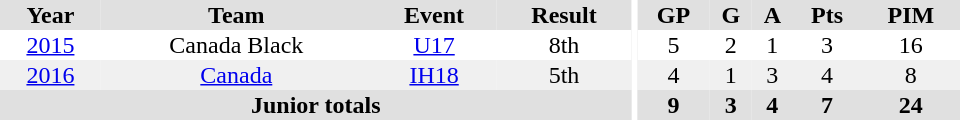<table border="0" cellpadding="1" cellspacing="0" ID="Table3" style="text-align:center; width:40em;">
<tr bgcolor="#e0e0e0">
<th>Year</th>
<th>Team</th>
<th>Event</th>
<th>Result</th>
<th rowspan="99" bgcolor="#ffffff"></th>
<th>GP</th>
<th>G</th>
<th>A</th>
<th>Pts</th>
<th>PIM</th>
</tr>
<tr>
<td><a href='#'>2015</a></td>
<td>Canada Black</td>
<td><a href='#'>U17</a></td>
<td>8th</td>
<td>5</td>
<td>2</td>
<td>1</td>
<td>3</td>
<td>16</td>
</tr>
<tr bgcolor="#f0f0f0">
<td><a href='#'>2016</a></td>
<td><a href='#'>Canada</a></td>
<td><a href='#'>IH18</a></td>
<td>5th</td>
<td>4</td>
<td>1</td>
<td>3</td>
<td>4</td>
<td>8</td>
</tr>
<tr bgcolor="#e0e0e0">
<th colspan="4">Junior totals</th>
<th>9</th>
<th>3</th>
<th>4</th>
<th>7</th>
<th>24</th>
</tr>
</table>
